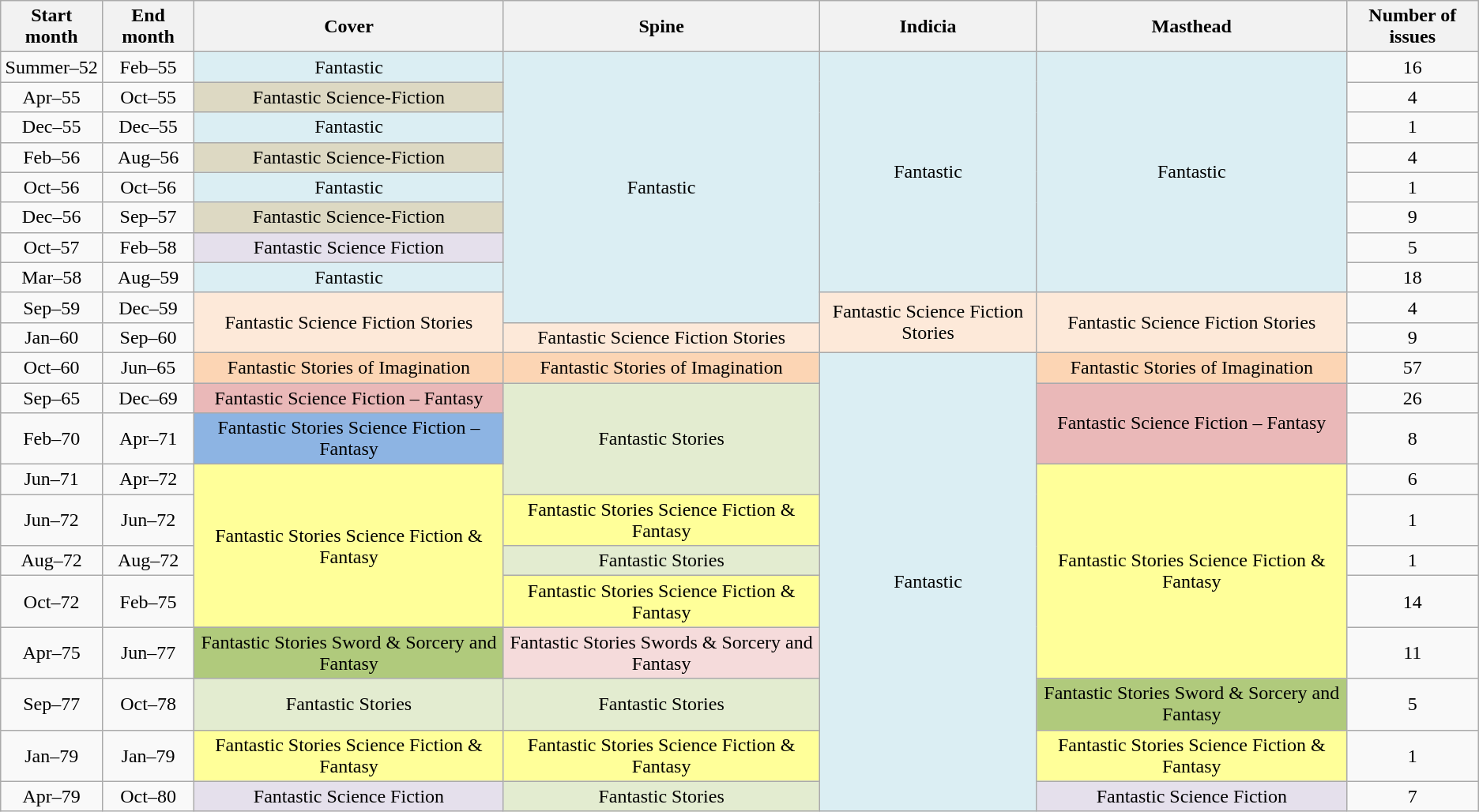<table class="wikitable" style="text-align: center;">
<tr>
<th>Start month</th>
<th>End month</th>
<th>Cover</th>
<th>Spine</th>
<th>Indicia</th>
<th>Masthead</th>
<th>Number of issues</th>
</tr>
<tr>
<td>Summer–52</td>
<td>Feb–55</td>
<td style="background:#dbeef3;">Fantastic</td>
<td rowspan="9" style="background:#dbeef3;">Fantastic</td>
<td rowspan="8" style="background:#dbeef3;">Fantastic</td>
<td rowspan="8" style="background:#dbeef3;">Fantastic</td>
<td>16</td>
</tr>
<tr>
<td>Apr–55</td>
<td>Oct–55</td>
<td style="background:#ddd9c3;">Fantastic Science-Fiction</td>
<td>4</td>
</tr>
<tr>
<td>Dec–55</td>
<td>Dec–55</td>
<td style="background:#dbeef3;">Fantastic</td>
<td>1</td>
</tr>
<tr>
<td>Feb–56</td>
<td>Aug–56</td>
<td style="background:#ddd9c3;">Fantastic Science-Fiction</td>
<td>4</td>
</tr>
<tr>
<td>Oct–56</td>
<td>Oct–56</td>
<td style="background:#dbeef3;">Fantastic</td>
<td>1</td>
</tr>
<tr>
<td>Dec–56</td>
<td>Sep–57</td>
<td style="background:#ddd9c3;">Fantastic Science-Fiction</td>
<td>9</td>
</tr>
<tr>
<td>Oct–57</td>
<td>Feb–58</td>
<td style="background:#e5e0ec;">Fantastic Science Fiction</td>
<td>5</td>
</tr>
<tr>
<td>Mar–58</td>
<td>Aug–59</td>
<td style="background:#dbeef3;">Fantastic</td>
<td>18</td>
</tr>
<tr>
<td>Sep–59</td>
<td>Dec–59</td>
<td rowspan="2" style="background:#fde9d9;">Fantastic Science Fiction Stories</td>
<td rowspan="2" style="background:#fde9d9;">Fantastic Science Fiction Stories</td>
<td rowspan="2" style="background:#fde9d9;">Fantastic Science Fiction Stories</td>
<td>4</td>
</tr>
<tr>
<td>Jan–60</td>
<td>Sep–60</td>
<td style="background:#fde9d9;">Fantastic Science Fiction Stories</td>
<td>9</td>
</tr>
<tr>
<td>Oct–60</td>
<td>Jun–65</td>
<td style="background:#fcd5b4;">Fantastic Stories of Imagination</td>
<td style="background:#fcd5b4;">Fantastic Stories of Imagination</td>
<td rowspan="11" style="background:#dbeef3;">Fantastic</td>
<td style="background:#fcd5b4;">Fantastic Stories of Imagination</td>
<td>57</td>
</tr>
<tr>
<td>Sep–65</td>
<td>Dec–69</td>
<td style="background:#eab8b8;">Fantastic Science Fiction – Fantasy</td>
<td rowspan="3" style="background:#e3ecd0;">Fantastic Stories</td>
<td rowspan="2" style="background:#eab8b8;">Fantastic Science Fiction – Fantasy</td>
<td>26</td>
</tr>
<tr>
<td>Feb–70</td>
<td>Apr–71</td>
<td style="background:#8db4e3;">Fantastic Stories Science Fiction – Fantasy</td>
<td>8</td>
</tr>
<tr>
<td>Jun–71</td>
<td>Apr–72</td>
<td rowspan="4" style="background:#ff9;">Fantastic Stories Science Fiction & Fantasy</td>
<td rowspan="5" style="background:#ff9;">Fantastic Stories Science Fiction & Fantasy</td>
<td>6</td>
</tr>
<tr>
<td>Jun–72</td>
<td>Jun–72</td>
<td style="background:#ff9;">Fantastic Stories Science Fiction & Fantasy</td>
<td>1</td>
</tr>
<tr>
<td>Aug–72</td>
<td>Aug–72</td>
<td style="background:#e3ecd0;">Fantastic Stories</td>
<td>1</td>
</tr>
<tr>
<td>Oct–72</td>
<td>Feb–75</td>
<td style="background:#ff9;">Fantastic Stories Science Fiction & Fantasy</td>
<td>14</td>
</tr>
<tr>
<td>Apr–75</td>
<td>Jun–77</td>
<td style="background:#b0ca7c;">Fantastic Stories Sword & Sorcery and Fantasy</td>
<td style="background:#f5dbdb;">Fantastic Stories Swords & Sorcery and Fantasy</td>
<td>11</td>
</tr>
<tr>
<td>Sep–77</td>
<td>Oct–78</td>
<td style="background:#e3ecd0;">Fantastic Stories</td>
<td style="background:#e3ecd0;">Fantastic Stories</td>
<td style="background:#b0ca7c;">Fantastic Stories Sword & Sorcery and Fantasy</td>
<td>5</td>
</tr>
<tr>
<td>Jan–79</td>
<td>Jan–79</td>
<td style="background:#ff9;">Fantastic Stories Science Fiction & Fantasy</td>
<td style="background:#ff9;">Fantastic Stories Science Fiction & Fantasy</td>
<td style="background:#ff9;">Fantastic Stories Science Fiction & Fantasy</td>
<td>1</td>
</tr>
<tr>
<td>Apr–79</td>
<td>Oct–80</td>
<td style="background:#e5e0ec;">Fantastic Science Fiction</td>
<td style="background:#e3ecd0;">Fantastic Stories</td>
<td style="background:#e5e0ec;">Fantastic Science Fiction</td>
<td>7</td>
</tr>
</table>
